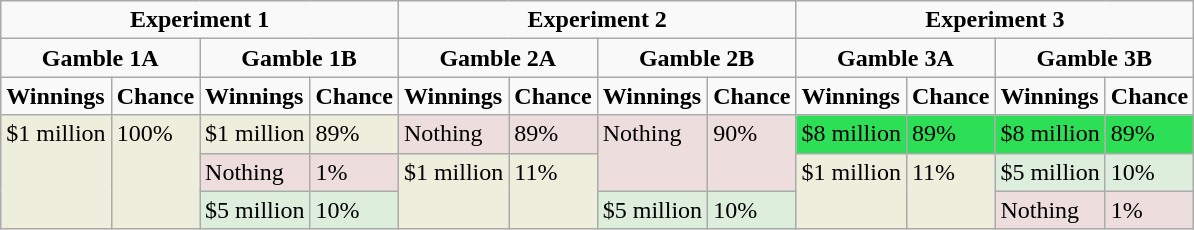<table class="wikitable">
<tr>
<td colspan=4 align=center><strong>Experiment 1</strong></td>
<td colspan=4 align=center><strong>Experiment 2</strong></td>
<td colspan=4 align=center><strong>Experiment 3</strong></td>
</tr>
<tr>
<td colspan=2 align=center><strong>Gamble 1A</strong></td>
<td colspan=2 align=center><strong>Gamble 1B</strong></td>
<td colspan=2 align=center><strong>Gamble 2A</strong></td>
<td colspan=2 align=center><strong>Gamble 2B</strong></td>
<td colspan=2 align=center><strong>Gamble 3A</strong></td>
<td colspan=2 align=center><strong>Gamble 3B</strong></td>
</tr>
<tr>
<td><strong>Winnings</strong></td>
<td><strong>Chance</strong></td>
<td><strong>Winnings</strong></td>
<td><strong>Chance</strong></td>
<td><strong>Winnings</strong></td>
<td><strong>Chance</strong></td>
<td><strong>Winnings</strong></td>
<td><strong>Chance</strong></td>
<td><strong>Winnings</strong></td>
<td><strong>Chance</strong></td>
<td><strong>Winnings</strong></td>
<td><strong>Chance</strong></td>
</tr>
<tr>
<td bgcolor=#eeeedd rowspan=3 valign=top>$1 million</td>
<td bgcolor=#eeeedd rowspan=3 valign=top>100%</td>
<td bgcolor=#eeeedd>$1 million</td>
<td bgcolor=#eeeedd>89%</td>
<td bgcolor=#eedddd>Nothing</td>
<td bgcolor=#eedddd>89%</td>
<td bgcolor=#eedddd rowspan=2 valign=top>Nothing</td>
<td bgcolor=#eedddd rowspan=2 valign=top>90%</td>
<td bgcolor=#2DDF56>$8 million</td>
<td bgcolor=#2DDF56>89%</td>
<td bgcolor=#2DDF56>$8 million</td>
<td bgcolor=#2DDF56>89%</td>
</tr>
<tr>
<td bgcolor=#eedddd>Nothing</td>
<td bgcolor=#eedddd>1%</td>
<td bgcolor=#eeeedd rowspan=2 valign=top>$1 million</td>
<td bgcolor=#eeeedd rowspan=2 valign=top>11%</td>
<td bgcolor=#eeeedd rowspan=2 valign=top>$1 million</td>
<td bgcolor=#eeeedd rowspan=2 valign=top>11%</td>
<td bgcolor=#ddeedd>$5 million</td>
<td bgcolor=#ddeedd>10%</td>
</tr>
<tr>
<td bgcolor=#ddeedd>$5 million</td>
<td bgcolor=#ddeedd>10%</td>
<td bgcolor=#ddeedd>$5 million</td>
<td bgcolor=#ddeedd>10%</td>
<td bgcolor=#eedddd>Nothing</td>
<td bgcolor=#eedddd>1%</td>
</tr>
</table>
